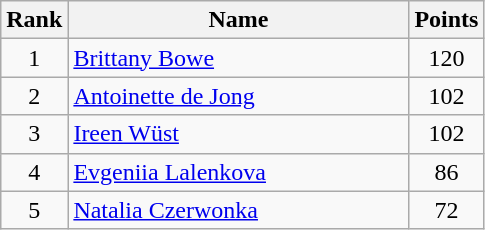<table class="wikitable" border="1" style="text-align:center">
<tr>
<th width=30>Rank</th>
<th width=220>Name</th>
<th width=25>Points</th>
</tr>
<tr>
<td>1</td>
<td align="left"> <a href='#'>Brittany Bowe</a></td>
<td>120</td>
</tr>
<tr>
<td>2</td>
<td align="left"> <a href='#'>Antoinette de Jong</a></td>
<td>102</td>
</tr>
<tr>
<td>3</td>
<td align="left"> <a href='#'>Ireen Wüst</a></td>
<td>102</td>
</tr>
<tr>
<td>4</td>
<td align="left"> <a href='#'>Evgeniia Lalenkova</a></td>
<td>86</td>
</tr>
<tr>
<td>5</td>
<td align="left"> <a href='#'>Natalia Czerwonka</a></td>
<td>72</td>
</tr>
</table>
